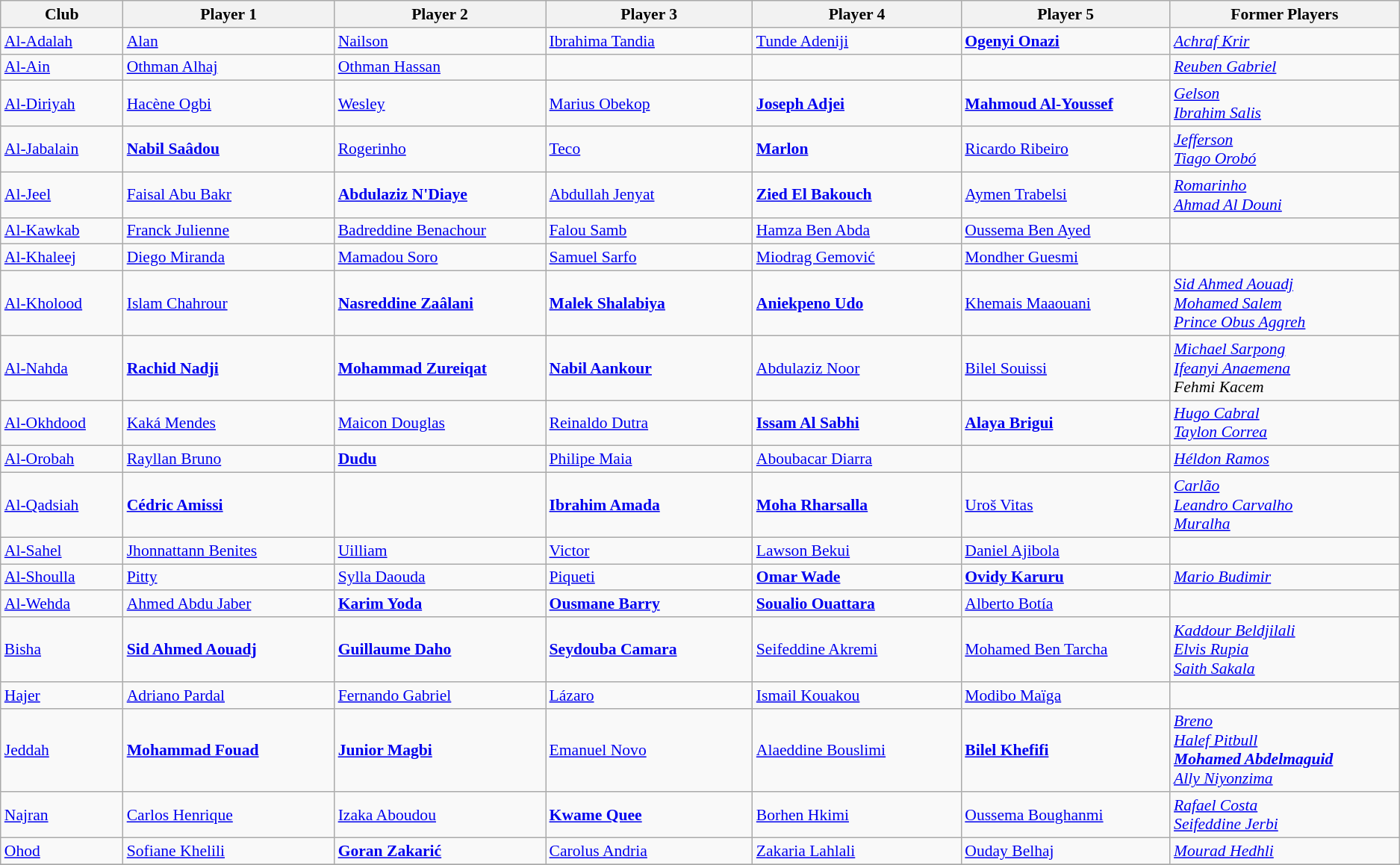<table class="wikitable" border="1" style="text-align: left; font-size:90%">
<tr>
<th width="120">Club</th>
<th width="220">Player 1</th>
<th width="220">Player 2</th>
<th width="220">Player 3</th>
<th width="220">Player 4</th>
<th width="220">Player 5</th>
<th width="240">Former Players</th>
</tr>
<tr>
<td><a href='#'>Al-Adalah</a></td>
<td> <a href='#'>Alan</a></td>
<td> <a href='#'>Nailson</a></td>
<td> <a href='#'>Ibrahima Tandia</a></td>
<td> <a href='#'>Tunde Adeniji</a></td>
<td> <strong><a href='#'>Ogenyi Onazi</a></strong></td>
<td> <em><a href='#'>Achraf Krir</a></em></td>
</tr>
<tr>
<td><a href='#'>Al-Ain</a></td>
<td> <a href='#'>Othman Alhaj</a></td>
<td> <a href='#'>Othman Hassan</a></td>
<td></td>
<td></td>
<td></td>
<td> <em><a href='#'>Reuben Gabriel</a></em></td>
</tr>
<tr>
<td><a href='#'>Al-Diriyah</a></td>
<td> <a href='#'>Hacène Ogbi</a></td>
<td> <a href='#'>Wesley</a></td>
<td> <a href='#'>Marius Obekop</a></td>
<td> <strong><a href='#'>Joseph Adjei</a></strong></td>
<td> <strong><a href='#'>Mahmoud Al-Youssef</a></strong></td>
<td> <em><a href='#'>Gelson</a></em><br> <em><a href='#'>Ibrahim Salis</a></em></td>
</tr>
<tr>
<td><a href='#'>Al-Jabalain</a></td>
<td> <strong><a href='#'>Nabil Saâdou</a></strong></td>
<td> <a href='#'>Rogerinho</a></td>
<td> <a href='#'>Teco</a></td>
<td> <strong><a href='#'>Marlon</a></strong></td>
<td> <a href='#'>Ricardo Ribeiro</a></td>
<td> <em><a href='#'>Jefferson</a></em><br> <em><a href='#'>Tiago Orobó</a></em></td>
</tr>
<tr>
<td><a href='#'>Al-Jeel</a></td>
<td> <a href='#'>Faisal Abu Bakr</a></td>
<td> <strong><a href='#'>Abdulaziz N'Diaye</a></strong></td>
<td> <a href='#'>Abdullah Jenyat</a></td>
<td> <strong><a href='#'>Zied El Bakouch</a></strong></td>
<td> <a href='#'>Aymen Trabelsi</a></td>
<td> <em><a href='#'>Romarinho</a></em><br> <em><a href='#'>Ahmad Al Douni</a></em></td>
</tr>
<tr>
<td><a href='#'>Al-Kawkab</a></td>
<td> <a href='#'>Franck Julienne</a></td>
<td> <a href='#'>Badreddine Benachour</a></td>
<td> <a href='#'>Falou Samb</a></td>
<td> <a href='#'>Hamza Ben Abda</a></td>
<td> <a href='#'>Oussema Ben Ayed</a></td>
<td></td>
</tr>
<tr>
<td><a href='#'>Al-Khaleej</a></td>
<td> <a href='#'>Diego Miranda</a></td>
<td> <a href='#'>Mamadou Soro</a></td>
<td> <a href='#'>Samuel Sarfo</a></td>
<td> <a href='#'>Miodrag Gemović</a></td>
<td> <a href='#'>Mondher Guesmi</a></td>
<td></td>
</tr>
<tr>
<td><a href='#'>Al-Kholood</a></td>
<td> <a href='#'>Islam Chahrour</a></td>
<td> <strong><a href='#'>Nasreddine Zaâlani</a></strong></td>
<td> <strong><a href='#'>Malek Shalabiya</a></strong></td>
<td> <strong><a href='#'>Aniekpeno Udo</a></strong></td>
<td> <a href='#'>Khemais Maaouani</a></td>
<td> <em><a href='#'>Sid Ahmed Aouadj</a></em><br> <em><a href='#'>Mohamed Salem</a></em><br> <em><a href='#'>Prince Obus Aggreh</a></em></td>
</tr>
<tr>
<td><a href='#'>Al-Nahda</a></td>
<td> <strong><a href='#'>Rachid Nadji</a></strong></td>
<td> <strong><a href='#'>Mohammad Zureiqat</a></strong></td>
<td> <strong><a href='#'>Nabil Aankour</a></strong></td>
<td> <a href='#'>Abdulaziz Noor</a></td>
<td> <a href='#'>Bilel Souissi</a></td>
<td> <em><a href='#'>Michael Sarpong</a></em><br> <em><a href='#'>Ifeanyi Anaemena</a></em><br> <em>Fehmi Kacem</em></td>
</tr>
<tr>
<td><a href='#'>Al-Okhdood</a></td>
<td> <a href='#'>Kaká Mendes</a></td>
<td> <a href='#'>Maicon Douglas</a></td>
<td> <a href='#'>Reinaldo Dutra</a></td>
<td> <strong><a href='#'>Issam Al Sabhi</a></strong></td>
<td> <strong><a href='#'>Alaya Brigui</a></strong></td>
<td> <em><a href='#'>Hugo Cabral</a></em><br> <em><a href='#'>Taylon Correa</a></em></td>
</tr>
<tr>
<td><a href='#'>Al-Orobah</a></td>
<td> <a href='#'>Rayllan Bruno</a></td>
<td> <strong><a href='#'>Dudu</a></strong></td>
<td> <a href='#'>Philipe Maia</a></td>
<td> <a href='#'>Aboubacar Diarra</a></td>
<td> </td>
<td> <em><a href='#'>Héldon Ramos</a></em></td>
</tr>
<tr>
<td><a href='#'>Al-Qadsiah</a></td>
<td> <strong><a href='#'>Cédric Amissi</a></strong></td>
<td> </td>
<td> <strong><a href='#'>Ibrahim Amada</a></strong></td>
<td> <strong><a href='#'>Moha Rharsalla</a></strong></td>
<td> <a href='#'>Uroš Vitas</a></td>
<td> <em><a href='#'>Carlão</a></em><br> <em><a href='#'>Leandro Carvalho</a></em><br> <em><a href='#'>Muralha</a></em></td>
</tr>
<tr>
<td><a href='#'>Al-Sahel</a></td>
<td> <a href='#'>Jhonnattann Benites</a></td>
<td> <a href='#'>Uilliam</a></td>
<td> <a href='#'>Victor</a></td>
<td> <a href='#'>Lawson Bekui</a></td>
<td> <a href='#'>Daniel Ajibola</a></td>
<td></td>
</tr>
<tr>
<td><a href='#'>Al-Shoulla</a></td>
<td> <a href='#'>Pitty</a></td>
<td> <a href='#'>Sylla Daouda</a></td>
<td> <a href='#'>Piqueti</a></td>
<td> <strong><a href='#'>Omar Wade</a></strong></td>
<td> <strong><a href='#'>Ovidy Karuru</a></strong></td>
<td> <em><a href='#'>Mario Budimir</a></em></td>
</tr>
<tr>
<td><a href='#'>Al-Wehda</a></td>
<td> <a href='#'>Ahmed Abdu Jaber</a></td>
<td> <strong><a href='#'>Karim Yoda</a></strong></td>
<td> <strong><a href='#'>Ousmane Barry</a></strong></td>
<td> <strong><a href='#'>Soualio Ouattara</a></strong></td>
<td> <a href='#'>Alberto Botía</a></td>
<td></td>
</tr>
<tr>
<td><a href='#'>Bisha</a></td>
<td> <strong><a href='#'>Sid Ahmed Aouadj</a></strong></td>
<td> <strong><a href='#'>Guillaume Daho</a></strong></td>
<td> <strong><a href='#'>Seydouba Camara</a></strong></td>
<td> <a href='#'>Seifeddine Akremi</a></td>
<td> <a href='#'>Mohamed Ben Tarcha</a></td>
<td> <em><a href='#'>Kaddour Beldjilali</a></em><br> <em><a href='#'>Elvis Rupia</a></em><br> <em><a href='#'>Saith Sakala</a></em></td>
</tr>
<tr>
<td><a href='#'>Hajer</a></td>
<td> <a href='#'>Adriano Pardal</a></td>
<td> <a href='#'>Fernando Gabriel</a></td>
<td> <a href='#'>Lázaro</a></td>
<td> <a href='#'>Ismail Kouakou</a></td>
<td> <a href='#'>Modibo Maïga</a></td>
<td></td>
</tr>
<tr>
<td><a href='#'>Jeddah</a></td>
<td> <strong><a href='#'>Mohammad Fouad</a></strong></td>
<td> <strong><a href='#'>Junior Magbi</a></strong></td>
<td> <a href='#'>Emanuel Novo</a></td>
<td> <a href='#'>Alaeddine Bouslimi</a></td>
<td> <strong><a href='#'>Bilel Khefifi</a></strong></td>
<td> <em><a href='#'>Breno</a></em><br> <em><a href='#'>Halef Pitbull</a></em><br> <strong><em><a href='#'>Mohamed Abdelmaguid</a></em></strong><br> <em><a href='#'>Ally Niyonzima</a></em></td>
</tr>
<tr>
<td><a href='#'>Najran</a></td>
<td> <a href='#'>Carlos Henrique</a></td>
<td> <a href='#'>Izaka Aboudou</a></td>
<td> <strong><a href='#'>Kwame Quee</a></strong></td>
<td> <a href='#'>Borhen Hkimi</a></td>
<td> <a href='#'>Oussema Boughanmi</a></td>
<td> <em><a href='#'>Rafael Costa</a></em><br> <em><a href='#'>Seifeddine Jerbi</a></em></td>
</tr>
<tr>
<td><a href='#'>Ohod</a></td>
<td> <a href='#'>Sofiane Khelili</a></td>
<td> <strong><a href='#'>Goran Zakarić</a></strong></td>
<td> <a href='#'>Carolus Andria</a></td>
<td> <a href='#'>Zakaria Lahlali</a></td>
<td> <a href='#'>Ouday Belhaj</a></td>
<td> <em><a href='#'>Mourad Hedhli</a></em></td>
</tr>
<tr>
</tr>
</table>
